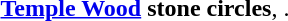<table border="0">
<tr>
<td></td>
<td><strong><a href='#'>Temple Wood</a> stone circles</strong>, .</td>
</tr>
</table>
